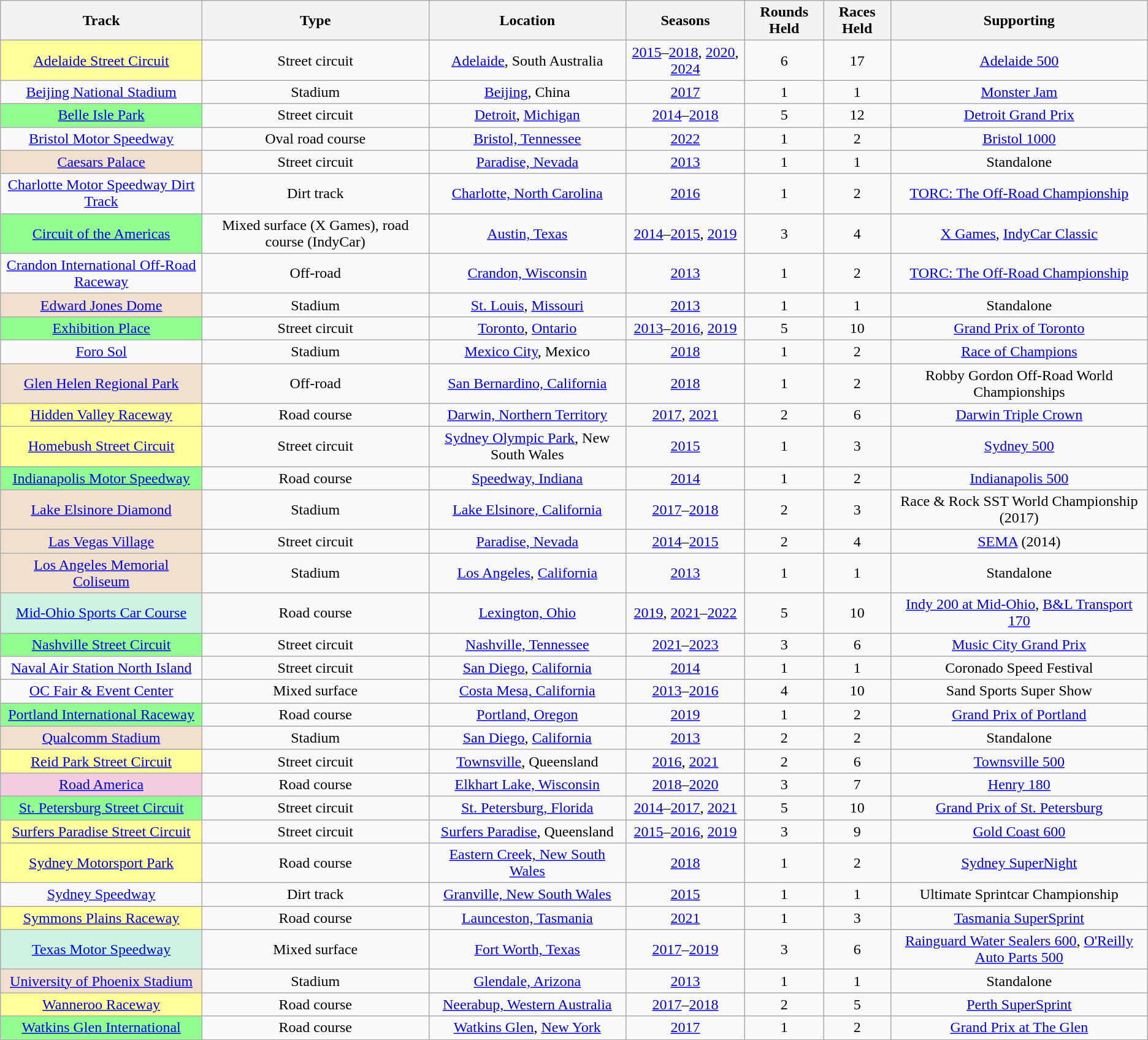<table class="wikitable sortable" style="text-align:center;">
<tr>
<th scope=col>Track</th>
<th scope=col>Type</th>
<th scope=col>Location</th>
<th scope=col>Seasons</th>
<th scope=col>Rounds Held</th>
<th scope=col>Races Held</th>
<th scope=col>Supporting</th>
</tr>
<tr>
<td style="background:#ff9;"><a href='#'>Adelaide Street Circuit</a></td>
<td>Street circuit</td>
<td><a href='#'>Adelaide</a>, South Australia</td>
<td><a href='#'>2015</a>–<a href='#'>2018</a>, <a href='#'>2020</a>, <a href='#'>2024</a></td>
<td>6</td>
<td>17</td>
<td><a href='#'>Adelaide 500</a></td>
</tr>
<tr>
<td><a href='#'>Beijing National Stadium</a></td>
<td>Stadium</td>
<td><a href='#'>Beijing</a>, China</td>
<td><a href='#'>2017</a></td>
<td>1</td>
<td>1</td>
<td><a href='#'>Monster Jam</a></td>
</tr>
<tr>
<td style="background:#90ff90;"><a href='#'>Belle Isle Park</a></td>
<td>Street circuit</td>
<td><a href='#'>Detroit</a>, <a href='#'>Michigan</a></td>
<td><a href='#'>2014</a>–<a href='#'>2018</a></td>
<td>5</td>
<td>12</td>
<td><a href='#'>Detroit Grand Prix</a></td>
</tr>
<tr>
<td><a href='#'>Bristol Motor Speedway</a></td>
<td>Oval road course</td>
<td><a href='#'>Bristol, Tennessee</a></td>
<td><a href='#'>2022</a></td>
<td>1</td>
<td>2</td>
<td><a href='#'>Bristol 1000</a></td>
</tr>
<tr>
<td style="background:#F2E0CE;"><a href='#'>Caesars Palace</a></td>
<td>Street circuit</td>
<td><a href='#'>Paradise, Nevada</a></td>
<td><a href='#'>2013</a></td>
<td>1</td>
<td>1</td>
<td>Standalone</td>
</tr>
<tr>
<td><a href='#'>Charlotte Motor Speedway Dirt Track</a></td>
<td>Dirt track</td>
<td><a href='#'>Charlotte, North Carolina</a></td>
<td><a href='#'>2016</a></td>
<td>1</td>
<td>2</td>
<td><a href='#'>TORC: The Off-Road Championship</a></td>
</tr>
<tr>
<td style="background:#90ff90;"><a href='#'>Circuit of the Americas</a></td>
<td>Mixed surface (X Games), road course (IndyCar)</td>
<td><a href='#'>Austin, Texas</a></td>
<td><a href='#'>2014</a>–<a href='#'>2015</a>, <a href='#'>2019</a></td>
<td>3</td>
<td>4</td>
<td><a href='#'>X Games</a>, <a href='#'>IndyCar Classic</a></td>
</tr>
<tr>
<td><a href='#'>Crandon International Off-Road Raceway</a></td>
<td>Off-road</td>
<td><a href='#'>Crandon, Wisconsin</a></td>
<td><a href='#'>2013</a></td>
<td>1</td>
<td>2</td>
<td><a href='#'>TORC: The Off-Road Championship</a></td>
</tr>
<tr>
<td style="background:#F2E0CE;"><a href='#'>Edward Jones Dome</a></td>
<td>Stadium</td>
<td><a href='#'>St. Louis</a>, <a href='#'>Missouri</a></td>
<td><a href='#'>2013</a></td>
<td>1</td>
<td>1</td>
<td>Standalone</td>
</tr>
<tr>
<td style="background:#90ff90;"><a href='#'>Exhibition Place</a></td>
<td>Street circuit</td>
<td><a href='#'>Toronto</a>, <a href='#'>Ontario</a></td>
<td><a href='#'>2013</a>–<a href='#'>2016</a>, <a href='#'>2019</a></td>
<td>5</td>
<td>10</td>
<td><a href='#'>Grand Prix of Toronto</a></td>
</tr>
<tr>
<td><a href='#'>Foro Sol</a></td>
<td>Stadium</td>
<td><a href='#'>Mexico City</a>, Mexico</td>
<td><a href='#'>2018</a></td>
<td>1</td>
<td>2</td>
<td><a href='#'>Race of Champions</a></td>
</tr>
<tr>
<td style="background:#F2E0CE;"><a href='#'>Glen Helen Regional Park</a></td>
<td>Off-road</td>
<td><a href='#'>San Bernardino, California</a></td>
<td><a href='#'>2018</a></td>
<td>1</td>
<td>2</td>
<td>Robby Gordon Off-Road World Championships</td>
</tr>
<tr>
<td style="background:#ff9;"><a href='#'>Hidden Valley Raceway</a></td>
<td>Road course</td>
<td><a href='#'>Darwin, Northern Territory</a></td>
<td><a href='#'>2017</a>, <a href='#'>2021</a></td>
<td>2</td>
<td>6</td>
<td><a href='#'>Darwin Triple Crown</a></td>
</tr>
<tr>
<td style="background:#ff9;"><a href='#'>Homebush Street Circuit</a></td>
<td>Street circuit</td>
<td><a href='#'>Sydney Olympic Park</a>, New South Wales</td>
<td><a href='#'>2015</a></td>
<td>1</td>
<td>3</td>
<td><a href='#'>Sydney 500</a></td>
</tr>
<tr>
<td style="background:#90ff90;"><a href='#'>Indianapolis Motor Speedway</a></td>
<td>Road course</td>
<td><a href='#'>Speedway, Indiana</a></td>
<td><a href='#'>2014</a></td>
<td>1</td>
<td>2</td>
<td><a href='#'>Indianapolis 500</a></td>
</tr>
<tr>
<td style="background:#F2E0CE;"><a href='#'>Lake Elsinore Diamond</a></td>
<td>Stadium</td>
<td><a href='#'>Lake Elsinore, California</a></td>
<td><a href='#'>2017</a>–<a href='#'>2018</a></td>
<td>2</td>
<td>3</td>
<td>Race & Rock SST World Championship (2017)</td>
</tr>
<tr>
<td style="background:#F2E0CE;"><a href='#'>Las Vegas Village</a></td>
<td>Street circuit</td>
<td><a href='#'>Paradise, Nevada</a></td>
<td><a href='#'>2014</a>–<a href='#'>2015</a></td>
<td>2</td>
<td>4</td>
<td><a href='#'>SEMA</a> (2014)</td>
</tr>
<tr>
<td style="background:#F2E0CE;"><a href='#'>Los Angeles Memorial Coliseum</a></td>
<td>Stadium</td>
<td><a href='#'>Los Angeles</a>, <a href='#'>California</a></td>
<td><a href='#'>2013</a></td>
<td>1</td>
<td>1</td>
<td>Standalone</td>
</tr>
<tr>
<td style="background:#CEF2E0;"><a href='#'>Mid-Ohio Sports Car Course</a></td>
<td>Road course</td>
<td><a href='#'>Lexington, Ohio</a></td>
<td><a href='#'>2019</a>, <a href='#'>2021</a>–<a href='#'>2022</a></td>
<td>5</td>
<td>10</td>
<td><a href='#'>Indy 200 at Mid-Ohio</a>, <a href='#'>B&L Transport 170</a></td>
</tr>
<tr>
<td style="background:#90ff90;"><a href='#'>Nashville Street Circuit</a></td>
<td>Street circuit</td>
<td><a href='#'>Nashville, Tennessee</a></td>
<td><a href='#'>2021</a>–<a href='#'>2023</a></td>
<td>3</td>
<td>6</td>
<td><a href='#'>Music City Grand Prix</a></td>
</tr>
<tr>
<td><a href='#'>Naval Air Station North Island</a></td>
<td>Street circuit</td>
<td><a href='#'>San Diego</a>, <a href='#'>California</a></td>
<td><a href='#'>2014</a></td>
<td>1</td>
<td>1</td>
<td>Coronado Speed Festival</td>
</tr>
<tr>
<td><a href='#'>OC Fair & Event Center</a></td>
<td>Mixed surface</td>
<td><a href='#'>Costa Mesa, California</a></td>
<td><a href='#'>2013</a>–<a href='#'>2016</a></td>
<td>4</td>
<td>10</td>
<td>Sand Sports Super Show</td>
</tr>
<tr>
<td style="background:#90ff90;"><a href='#'>Portland International Raceway</a></td>
<td>Road course</td>
<td><a href='#'>Portland, Oregon</a></td>
<td><a href='#'>2019</a></td>
<td>1</td>
<td>2</td>
<td><a href='#'>Grand Prix of Portland</a></td>
</tr>
<tr>
<td style="background:#F2E0CE;"><a href='#'>Qualcomm Stadium</a></td>
<td>Stadium</td>
<td><a href='#'>San Diego</a>, <a href='#'>California</a></td>
<td><a href='#'>2013</a></td>
<td>2</td>
<td>2</td>
<td>Standalone</td>
</tr>
<tr>
<td style="background:#ff9;"><a href='#'>Reid Park Street Circuit</a></td>
<td>Street circuit</td>
<td><a href='#'>Townsville</a>, Queensland</td>
<td><a href='#'>2016</a>, <a href='#'>2021</a></td>
<td>2</td>
<td>6</td>
<td><a href='#'>Townsville 500</a></td>
</tr>
<tr>
<td style="background:#F2CEE0;"><a href='#'>Road America</a></td>
<td>Road course</td>
<td><a href='#'>Elkhart Lake, Wisconsin</a></td>
<td><a href='#'>2018</a>–<a href='#'>2020</a></td>
<td>3</td>
<td>7</td>
<td><a href='#'>Henry 180</a></td>
</tr>
<tr>
<td style="background:#90ff90;"><a href='#'>St. Petersburg Street Circuit</a></td>
<td>Street circuit</td>
<td><a href='#'>St. Petersburg, Florida</a></td>
<td><a href='#'>2014</a>–<a href='#'>2017</a>, <a href='#'>2021</a></td>
<td>5</td>
<td>10</td>
<td><a href='#'>Grand Prix of St. Petersburg</a></td>
</tr>
<tr>
<td style="background:#ff9;"><a href='#'>Surfers Paradise Street Circuit</a></td>
<td>Street circuit</td>
<td><a href='#'>Surfers Paradise</a>, Queensland</td>
<td><a href='#'>2015</a>–<a href='#'>2016</a>, <a href='#'>2019</a></td>
<td>3</td>
<td>9</td>
<td><a href='#'>Gold Coast 600</a></td>
</tr>
<tr>
<td style="background:#ff9;"><a href='#'>Sydney Motorsport Park</a></td>
<td>Road course</td>
<td><a href='#'>Eastern Creek, New South Wales</a></td>
<td><a href='#'>2018</a></td>
<td>1</td>
<td>2</td>
<td><a href='#'>Sydney SuperNight</a></td>
</tr>
<tr>
<td><a href='#'>Sydney Speedway</a></td>
<td>Dirt track</td>
<td><a href='#'>Granville, New South Wales</a></td>
<td><a href='#'>2015</a></td>
<td>1</td>
<td>1</td>
<td>Ultimate Sprintcar Championship</td>
</tr>
<tr>
<td style="background:#ff9;"><a href='#'>Symmons Plains Raceway</a></td>
<td>Road course</td>
<td><a href='#'>Launceston, Tasmania</a></td>
<td><a href='#'>2021</a></td>
<td>1</td>
<td>3</td>
<td><a href='#'>Tasmania SuperSprint</a></td>
</tr>
<tr>
<td style="background:#CEF2E0;"><a href='#'>Texas Motor Speedway</a></td>
<td>Mixed surface</td>
<td><a href='#'>Fort Worth, Texas</a></td>
<td><a href='#'>2017</a>–<a href='#'>2019</a></td>
<td>3</td>
<td>6</td>
<td><a href='#'>Rainguard Water Sealers 600</a>, <a href='#'>O'Reilly Auto Parts 500</a></td>
</tr>
<tr>
<td style="background:#F2E0CE;"><a href='#'>University of Phoenix Stadium</a></td>
<td>Stadium</td>
<td><a href='#'>Glendale, Arizona</a></td>
<td><a href='#'>2013</a></td>
<td>1</td>
<td>1</td>
<td>Standalone</td>
</tr>
<tr>
<td style="background:#ff9;"><a href='#'>Wanneroo Raceway</a></td>
<td>Road course</td>
<td><a href='#'>Neerabup, Western Australia</a></td>
<td><a href='#'>2017</a>–<a href='#'>2018</a></td>
<td>2</td>
<td>5</td>
<td><a href='#'>Perth SuperSprint</a></td>
</tr>
<tr>
<td style="background:#90ff90;"><a href='#'>Watkins Glen International</a></td>
<td>Road course</td>
<td><a href='#'>Watkins Glen</a>, <a href='#'>New York</a></td>
<td><a href='#'>2017</a></td>
<td>1</td>
<td>2</td>
<td><a href='#'>Grand Prix at The Glen</a></td>
</tr>
</table>
